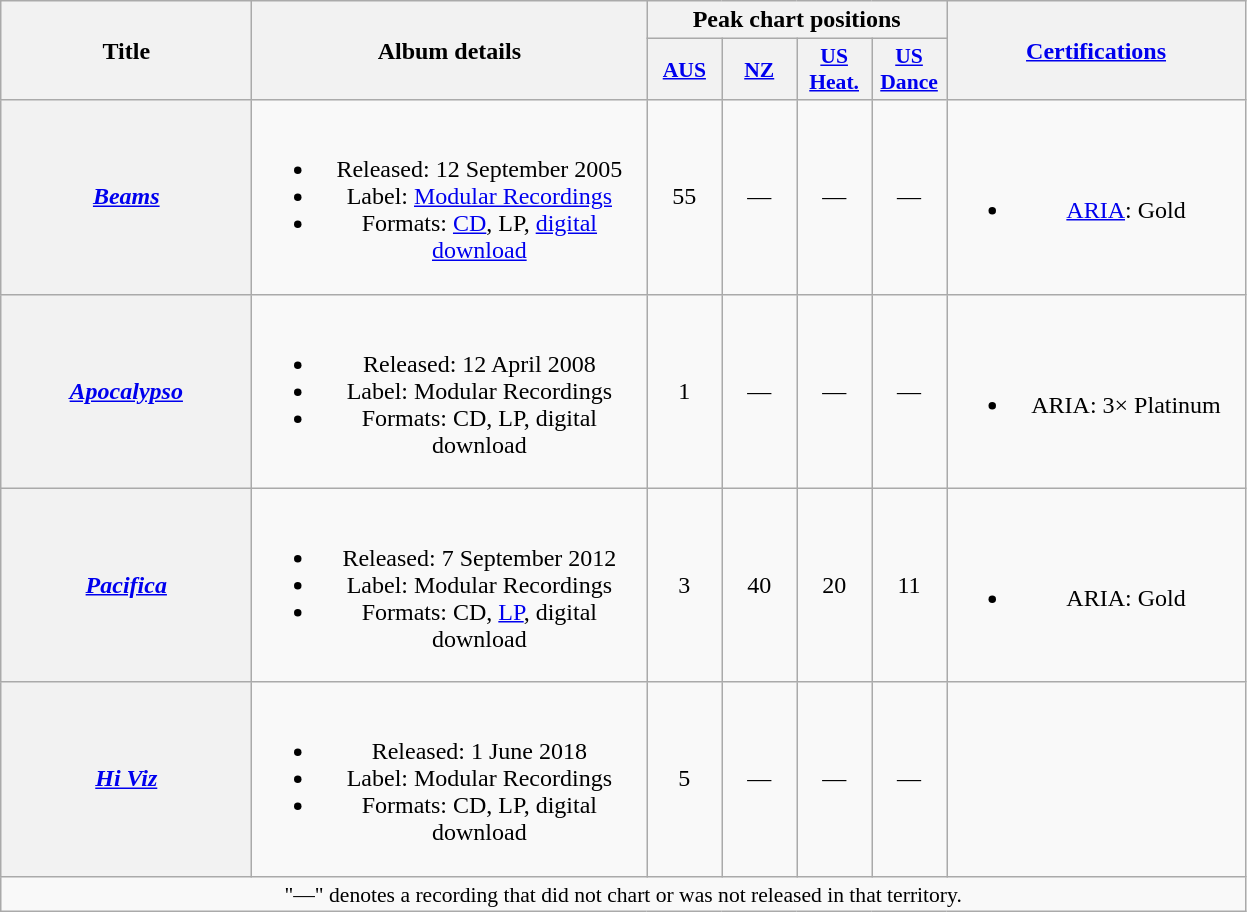<table class="wikitable plainrowheaders" style="text-align:center;" border="1">
<tr>
<th scope="col" rowspan="2" style="width:10em;">Title</th>
<th scope="col" rowspan="2" style="width:16em;">Album details</th>
<th scope="col" colspan="4">Peak chart positions</th>
<th scope="col" rowspan="2" style="width:12em;"><a href='#'>Certifications</a></th>
</tr>
<tr>
<th scope="col" style="width:3em;font-size:90%;"><a href='#'>AUS</a><br></th>
<th scope="col" style="width:3em;font-size:90%;"><a href='#'>NZ</a><br></th>
<th scope="col" style="width:3em;font-size:90%;"><a href='#'>US Heat.</a><br></th>
<th scope="col" style="width:3em;font-size:90%;"><a href='#'>US Dance</a><br></th>
</tr>
<tr>
<th scope="row"><em><a href='#'>Beams</a></em></th>
<td><br><ul><li>Released: 12 September 2005</li><li>Label: <a href='#'>Modular Recordings</a></li><li>Formats: <a href='#'>CD</a>, LP, <a href='#'>digital download</a></li></ul></td>
<td>55</td>
<td>—</td>
<td>—</td>
<td>—</td>
<td><br><ul><li><a href='#'>ARIA</a>: Gold</li></ul></td>
</tr>
<tr>
<th scope="row"><em><a href='#'>Apocalypso</a></em></th>
<td><br><ul><li>Released: 12 April 2008</li><li>Label: Modular Recordings</li><li>Formats: CD, LP, digital download</li></ul></td>
<td>1</td>
<td>—</td>
<td>—</td>
<td>—</td>
<td><br><ul><li>ARIA: 3× Platinum</li></ul></td>
</tr>
<tr>
<th scope="row"><em><a href='#'>Pacifica</a></em></th>
<td><br><ul><li>Released: 7 September 2012</li><li>Label: Modular Recordings</li><li>Formats: CD, <a href='#'>LP</a>, digital download</li></ul></td>
<td>3</td>
<td>40</td>
<td>20</td>
<td>11</td>
<td><br><ul><li>ARIA: Gold</li></ul></td>
</tr>
<tr>
<th scope="row"><em><a href='#'>Hi Viz</a></em></th>
<td><br><ul><li>Released: 1 June 2018</li><li>Label: Modular Recordings</li><li>Formats: CD, LP, digital download</li></ul></td>
<td>5</td>
<td>—</td>
<td>—</td>
<td>—</td>
<td></td>
</tr>
<tr>
<td align="center" colspan="7" style="font-size: 90%">"—" denotes a recording that did not chart or was not released in that territory.</td>
</tr>
</table>
